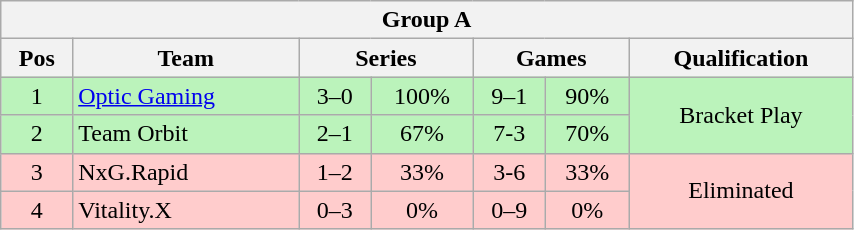<table class="wikitable" style="display: inline-table;width: 45%;">
<tr>
<th colspan="7">Group A</th>
</tr>
<tr>
<th>Pos</th>
<th>Team</th>
<th colspan="2">Series</th>
<th colspan="2">Games</th>
<th>Qualification</th>
</tr>
<tr>
<td style="text-align:center; background:#BBF3BB;">1</td>
<td style="text-align:left; background:#BBF3BB;"><a href='#'>Optic Gaming</a></td>
<td style="text-align:center; background:#BBF3BB;">3–0</td>
<td style="text-align:center; background:#BBF3BB;">100%</td>
<td style="text-align:center; background:#BBF3BB;">9–1</td>
<td style="text-align:center; background:#BBF3BB;">90%</td>
<td style="text-align:center; background:#BBF3BB;" rowspan="2">Bracket Play</td>
</tr>
<tr>
<td style="text-align:center; background:#BBF3BB;">2</td>
<td style="text-align:left; background:#BBF3BB;">Team Orbit</td>
<td style="text-align:center; background:#BBF3BB;">2–1</td>
<td style="text-align:center; background:#BBF3BB;">67%</td>
<td style="text-align:center; background:#BBF3BB;">7-3</td>
<td style="text-align:center; background:#BBF3BB;">70%</td>
</tr>
<tr>
<td style="text-align:center; background:#FFCCCC;">3</td>
<td style="text-align:left; background:#FFCCCC;">NxG.Rapid</td>
<td style="text-align:center; background:#FFCCCC;">1–2</td>
<td style="text-align:center; background:#FFCCCC;">33%</td>
<td style="text-align:center; background:#FFCCCC;">3-6</td>
<td style="text-align:center; background:#FFCCCC;">33%</td>
<td style="text-align:center; background:#FFCCCC;" rowspan="2">Eliminated</td>
</tr>
<tr>
<td style="text-align:center; background:#FFCCCC;">4</td>
<td style="text-align:left; background:#FFCCCC;">Vitality.X</td>
<td style="text-align:center; background:#FFCCCC;">0–3</td>
<td style="text-align:center; background:#FFCCCC;">0%</td>
<td style="text-align:center; background:#FFCCCC;">0–9</td>
<td style="text-align:center; background:#FFCCCC;">0%</td>
</tr>
</table>
